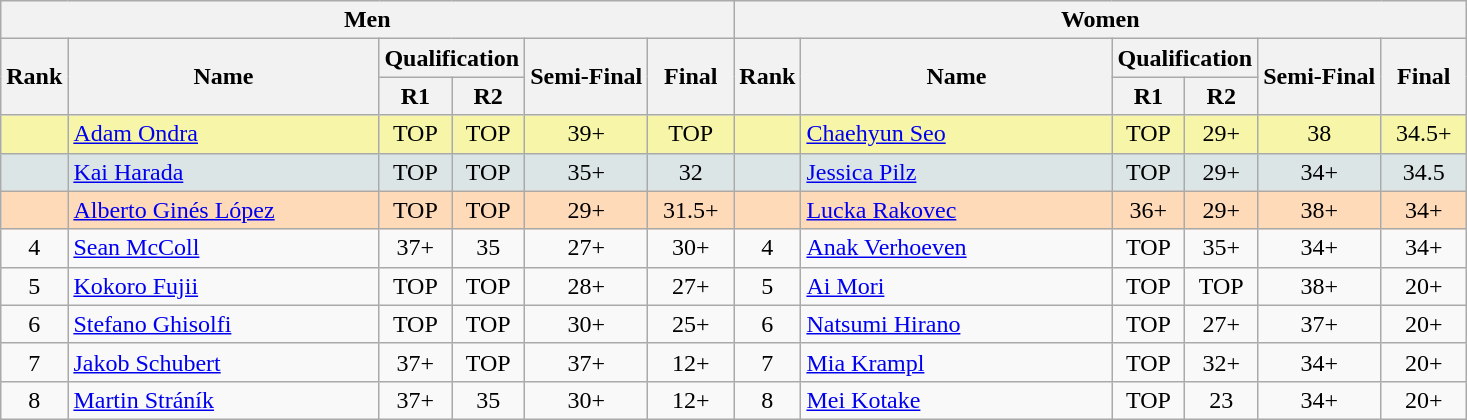<table class="wikitable sortable" style="text-align:center">
<tr>
<th colspan="6">Men</th>
<th colspan="6">Women</th>
</tr>
<tr>
<th rowspan="2">Rank</th>
<th rowspan="2" width="200">Name</th>
<th colspan="2">Qualification</th>
<th rowspan="2">Semi-Final</th>
<th rowspan="2" width="50">Final</th>
<th rowspan="2">Rank</th>
<th rowspan="2" width="200">Name</th>
<th colspan="2">Qualification</th>
<th rowspan="2">Semi-Final</th>
<th rowspan="2" width="50">Final</th>
</tr>
<tr>
<th>R1</th>
<th>R2</th>
<th>R1</th>
<th>R2</th>
</tr>
<tr bgcolor="#F7F6A8">
<td></td>
<td align="left"> <a href='#'>Adam Ondra</a></td>
<td>TOP</td>
<td>TOP</td>
<td>39+</td>
<td>TOP</td>
<td></td>
<td align="left"> <a href='#'>Chaehyun Seo</a></td>
<td>TOP</td>
<td>29+</td>
<td>38</td>
<td>34.5+</td>
</tr>
<tr bgcolor="#DCE5E5">
<td></td>
<td align="left"> <a href='#'>Kai Harada</a></td>
<td>TOP</td>
<td>TOP</td>
<td>35+</td>
<td>32</td>
<td></td>
<td align="left"> <a href='#'>Jessica Pilz</a></td>
<td>TOP</td>
<td>29+</td>
<td>34+</td>
<td>34.5</td>
</tr>
<tr bgcolor="#FFDAB9">
<td></td>
<td align="left"> <a href='#'>Alberto Ginés López</a></td>
<td>TOP</td>
<td>TOP</td>
<td>29+</td>
<td>31.5+</td>
<td></td>
<td align="left"> <a href='#'>Lucka Rakovec</a></td>
<td>36+</td>
<td>29+</td>
<td>38+</td>
<td>34+</td>
</tr>
<tr>
<td align="center">4</td>
<td align="left"> <a href='#'>Sean McColl</a></td>
<td>37+</td>
<td>35</td>
<td>27+</td>
<td>30+</td>
<td>4</td>
<td align="left"> <a href='#'>Anak Verhoeven</a></td>
<td>TOP</td>
<td>35+</td>
<td>34+</td>
<td>34+</td>
</tr>
<tr>
<td align="center">5</td>
<td align="left"> <a href='#'>Kokoro Fujii</a></td>
<td>TOP</td>
<td>TOP</td>
<td>28+</td>
<td>27+</td>
<td>5</td>
<td align="left"> <a href='#'>Ai Mori</a></td>
<td>TOP</td>
<td>TOP</td>
<td>38+</td>
<td>20+</td>
</tr>
<tr>
<td align="center">6</td>
<td align="left"> <a href='#'>Stefano Ghisolfi</a></td>
<td>TOP</td>
<td>TOP</td>
<td>30+</td>
<td>25+</td>
<td>6</td>
<td align="left"> <a href='#'>Natsumi Hirano</a></td>
<td>TOP</td>
<td>27+</td>
<td>37+</td>
<td>20+</td>
</tr>
<tr>
<td align="center">7</td>
<td align="left"> <a href='#'>Jakob Schubert</a></td>
<td>37+</td>
<td>TOP</td>
<td>37+</td>
<td>12+</td>
<td>7</td>
<td align="left"> <a href='#'>Mia Krampl</a></td>
<td>TOP</td>
<td>32+</td>
<td>34+</td>
<td>20+</td>
</tr>
<tr>
<td align="center">8</td>
<td align="left"> <a href='#'>Martin Stráník</a></td>
<td>37+</td>
<td>35</td>
<td>30+</td>
<td>12+</td>
<td>8</td>
<td align="left"> <a href='#'>Mei Kotake</a></td>
<td>TOP</td>
<td>23</td>
<td>34+</td>
<td>20+</td>
</tr>
</table>
